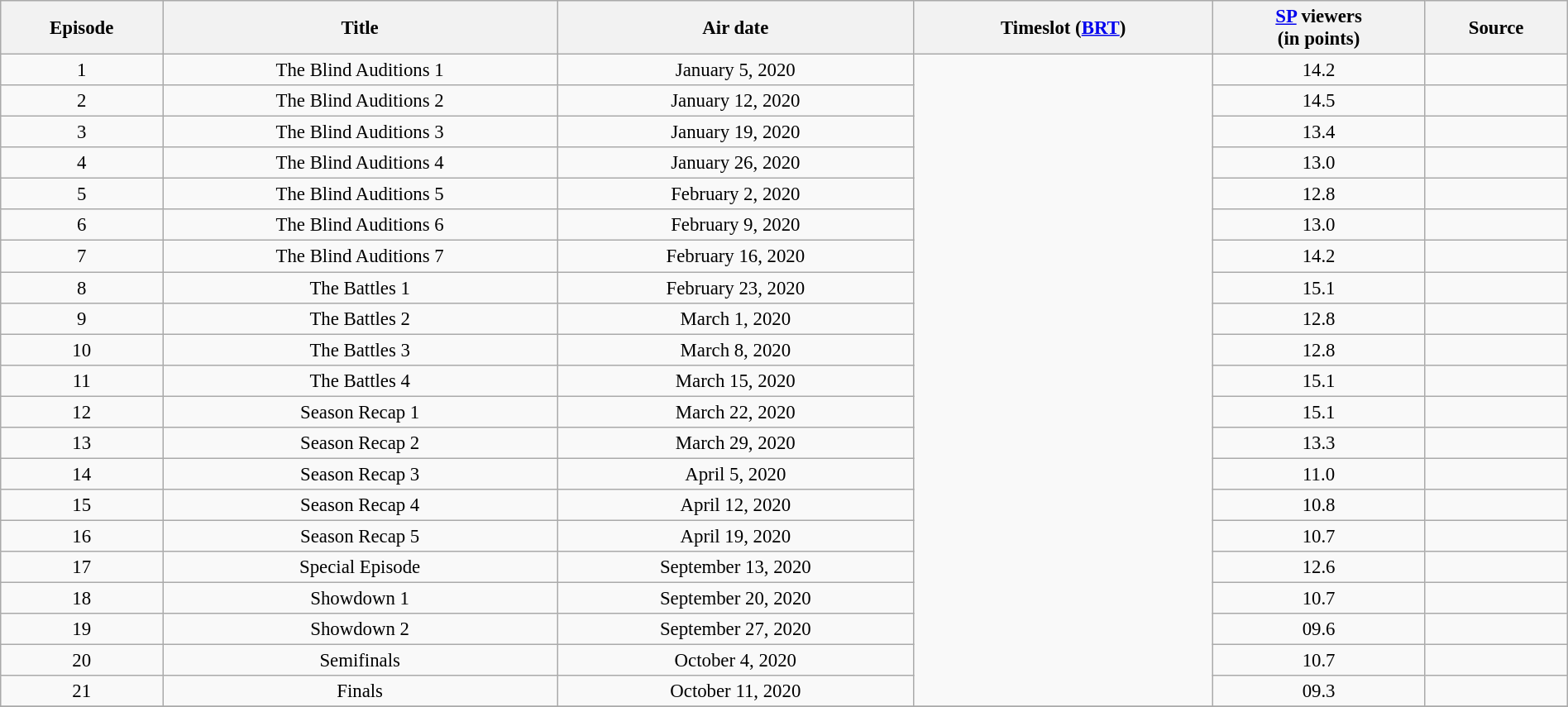<table class="wikitable sortable" style="text-align:center; font-size:95%; width: 100%">
<tr>
<th>Episode</th>
<th>Title</th>
<th>Air date</th>
<th>Timeslot (<a href='#'>BRT</a>)</th>
<th><a href='#'>SP</a> viewers<br>(in points)</th>
<th>Source</th>
</tr>
<tr>
<td>1</td>
<td>The Blind Auditions 1</td>
<td>January 5, 2020</td>
<td rowspan=21></td>
<td>14.2</td>
<td></td>
</tr>
<tr>
<td>2</td>
<td>The Blind Auditions 2</td>
<td>January 12, 2020</td>
<td>14.5</td>
<td></td>
</tr>
<tr>
<td>3</td>
<td>The Blind Auditions 3</td>
<td>January 19, 2020</td>
<td>13.4</td>
<td></td>
</tr>
<tr>
<td>4</td>
<td>The Blind Auditions 4</td>
<td>January 26, 2020</td>
<td>13.0</td>
<td></td>
</tr>
<tr>
<td>5</td>
<td>The Blind Auditions 5</td>
<td>February 2, 2020</td>
<td>12.8</td>
<td></td>
</tr>
<tr>
<td>6</td>
<td>The Blind Auditions 6</td>
<td>February 9, 2020</td>
<td>13.0</td>
<td></td>
</tr>
<tr>
<td>7</td>
<td>The Blind Auditions 7</td>
<td>February 16, 2020</td>
<td>14.2</td>
<td></td>
</tr>
<tr>
<td>8</td>
<td>The Battles 1</td>
<td>February 23, 2020</td>
<td>15.1</td>
<td></td>
</tr>
<tr>
<td>9</td>
<td>The Battles 2</td>
<td>March 1, 2020</td>
<td>12.8</td>
<td></td>
</tr>
<tr>
<td>10</td>
<td>The Battles 3</td>
<td>March 8, 2020</td>
<td>12.8</td>
<td></td>
</tr>
<tr>
<td>11</td>
<td>The Battles 4</td>
<td>March 15, 2020</td>
<td>15.1</td>
<td></td>
</tr>
<tr>
<td>12</td>
<td>Season Recap 1</td>
<td>March 22, 2020</td>
<td>15.1</td>
<td></td>
</tr>
<tr>
<td>13</td>
<td>Season Recap 2</td>
<td>March 29, 2020</td>
<td>13.3</td>
<td></td>
</tr>
<tr>
<td>14</td>
<td>Season Recap 3</td>
<td>April 5, 2020</td>
<td>11.0</td>
<td></td>
</tr>
<tr>
<td>15</td>
<td>Season Recap 4</td>
<td>April 12, 2020</td>
<td>10.8</td>
<td></td>
</tr>
<tr>
<td>16</td>
<td>Season Recap 5</td>
<td>April 19, 2020</td>
<td>10.7</td>
<td></td>
</tr>
<tr>
<td>17</td>
<td>Special Episode</td>
<td>September 13, 2020</td>
<td>12.6</td>
<td></td>
</tr>
<tr>
<td>18</td>
<td>Showdown 1</td>
<td>September 20, 2020</td>
<td>10.7</td>
<td></td>
</tr>
<tr>
<td>19</td>
<td>Showdown 2</td>
<td>September 27, 2020</td>
<td>09.6</td>
<td></td>
</tr>
<tr>
<td>20</td>
<td>Semifinals</td>
<td>October 4, 2020</td>
<td>10.7</td>
<td></td>
</tr>
<tr>
<td>21</td>
<td>Finals</td>
<td>October 11, 2020</td>
<td>09.3</td>
<td></td>
</tr>
<tr>
</tr>
</table>
